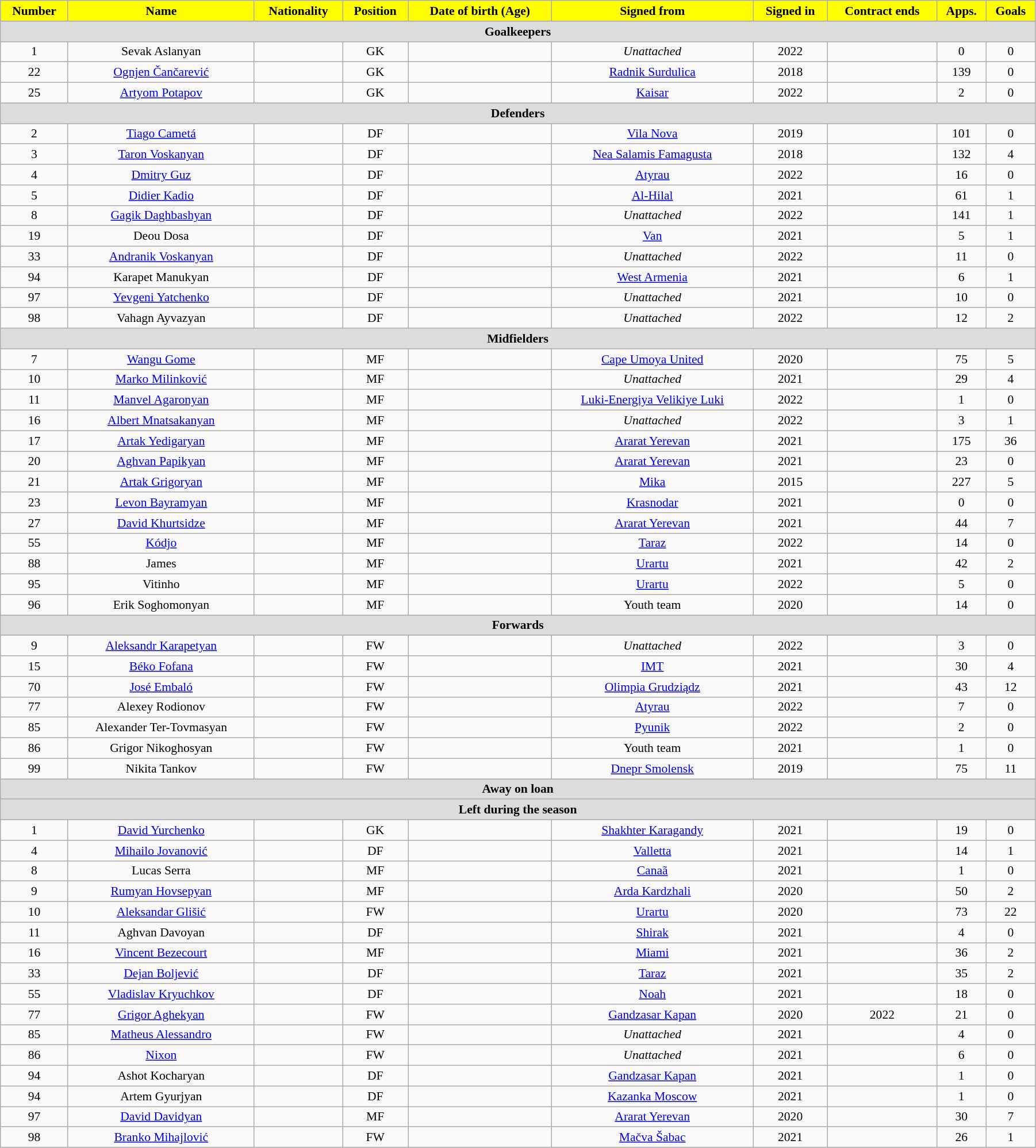<table class="wikitable"  style="text-align:center; font-size:90%; width:95%;">
<tr>
<th style="background:yellow; color:#000000; text-align:center;">Number</th>
<th style="background:yellow; color:#000000; text-align:center;">Name</th>
<th style="background:yellow; color:#000000; text-align:center;">Nationality</th>
<th style="background:yellow; color:#000000; text-align:center;">Position</th>
<th style="background:yellow; color:#000000; text-align:center;">Date of birth (Age)</th>
<th style="background:yellow; color:#000000; text-align:center;">Signed from</th>
<th style="background:yellow; color:#000000; text-align:center;">Signed in</th>
<th style="background:yellow; color:#000000; text-align:center;">Contract ends</th>
<th style="background:yellow; color:#000000; text-align:center;">Apps.</th>
<th style="background:yellow; color:#000000; text-align:center;">Goals</th>
</tr>
<tr>
<th colspan="11"  style="background:#dcdcdc; text-align:center;">Goalkeepers</th>
</tr>
<tr>
<td>1</td>
<td>Sevak Aslanyan</td>
<td></td>
<td>GK</td>
<td></td>
<td><em>Unattached</em></td>
<td>2022</td>
<td></td>
<td>0</td>
<td>0</td>
</tr>
<tr>
<td>22</td>
<td><a href='#'>Ognjen Čančarević</a></td>
<td></td>
<td>GK</td>
<td></td>
<td><a href='#'>Radnik Surdulica</a></td>
<td>2018</td>
<td></td>
<td>139</td>
<td>0</td>
</tr>
<tr>
<td>25</td>
<td><a href='#'>Artyom Potapov</a></td>
<td></td>
<td>GK</td>
<td></td>
<td><a href='#'>Kaisar</a></td>
<td>2022</td>
<td></td>
<td>2</td>
<td>0</td>
</tr>
<tr>
<th colspan="11"  style="background:#dcdcdc; text-align:center;">Defenders</th>
</tr>
<tr>
<td>2</td>
<td><a href='#'>Tiago Cametá</a></td>
<td></td>
<td>DF</td>
<td></td>
<td><a href='#'>Vila Nova</a></td>
<td>2019</td>
<td></td>
<td>101</td>
<td>0</td>
</tr>
<tr>
<td>3</td>
<td><a href='#'>Taron Voskanyan</a></td>
<td></td>
<td>DF</td>
<td></td>
<td><a href='#'>Nea Salamis Famagusta</a></td>
<td>2018</td>
<td></td>
<td>132</td>
<td>4</td>
</tr>
<tr>
<td>4</td>
<td><a href='#'>Dmitry Guz</a></td>
<td></td>
<td>DF</td>
<td></td>
<td><a href='#'>Atyrau</a></td>
<td>2022</td>
<td></td>
<td>16</td>
<td>0</td>
</tr>
<tr>
<td>5</td>
<td><a href='#'>Didier Kadio</a></td>
<td></td>
<td>DF</td>
<td></td>
<td><a href='#'>Al-Hilal</a></td>
<td>2021</td>
<td></td>
<td>61</td>
<td>1</td>
</tr>
<tr>
<td>8</td>
<td><a href='#'>Gagik Daghbashyan</a></td>
<td></td>
<td>DF</td>
<td></td>
<td><em>Unattached</em></td>
<td>2022</td>
<td></td>
<td>141</td>
<td>1</td>
</tr>
<tr>
<td>19</td>
<td>Deou Dosa</td>
<td></td>
<td>DF</td>
<td></td>
<td><a href='#'>Van</a></td>
<td>2021</td>
<td></td>
<td>5</td>
<td>1</td>
</tr>
<tr>
<td>33</td>
<td><a href='#'>Andranik Voskanyan</a></td>
<td></td>
<td>DF</td>
<td></td>
<td><em>Unattached</em></td>
<td>2022</td>
<td></td>
<td>11</td>
<td>0</td>
</tr>
<tr>
<td>94</td>
<td>Karapet Manukyan</td>
<td></td>
<td>DF</td>
<td></td>
<td><a href='#'>West Armenia</a></td>
<td>2021</td>
<td></td>
<td>6</td>
<td>1</td>
</tr>
<tr>
<td>97</td>
<td><a href='#'>Yevgeni Yatchenko</a></td>
<td></td>
<td>DF</td>
<td></td>
<td><em>Unattached</em></td>
<td>2021</td>
<td></td>
<td>10</td>
<td>0</td>
</tr>
<tr>
<td>98</td>
<td>Vahagn Ayvazyan</td>
<td></td>
<td>DF</td>
<td></td>
<td><em>Unattached</em></td>
<td>2022</td>
<td></td>
<td>12</td>
<td>2</td>
</tr>
<tr>
<th colspan="11"  style="background:#dcdcdc; text-align:center;">Midfielders</th>
</tr>
<tr>
<td>7</td>
<td><a href='#'>Wangu Gome</a></td>
<td></td>
<td>MF</td>
<td></td>
<td><a href='#'>Cape Umoya United</a></td>
<td>2020</td>
<td></td>
<td>75</td>
<td>5</td>
</tr>
<tr>
<td>10</td>
<td><a href='#'>Marko Milinković</a></td>
<td></td>
<td>MF</td>
<td></td>
<td><em>Unattached</em></td>
<td>2021</td>
<td></td>
<td>29</td>
<td>4</td>
</tr>
<tr>
<td>11</td>
<td><a href='#'>Manvel Agaronyan</a></td>
<td></td>
<td>MF</td>
<td></td>
<td><a href='#'>Luki-Energiya Velikiye Luki</a></td>
<td>2022</td>
<td></td>
<td>1</td>
<td>0</td>
</tr>
<tr>
<td>16</td>
<td><a href='#'>Albert Mnatsakanyan</a></td>
<td></td>
<td>MF</td>
<td></td>
<td><em>Unattached</em></td>
<td>2022</td>
<td></td>
<td>3</td>
<td>1</td>
</tr>
<tr>
<td>17</td>
<td><a href='#'>Artak Yedigaryan</a></td>
<td></td>
<td>MF</td>
<td></td>
<td><a href='#'>Ararat Yerevan</a></td>
<td>2021</td>
<td></td>
<td>175</td>
<td>36</td>
</tr>
<tr>
<td>20</td>
<td><a href='#'>Aghvan Papikyan</a></td>
<td></td>
<td>MF</td>
<td></td>
<td><a href='#'>Ararat Yerevan</a></td>
<td>2021</td>
<td></td>
<td>23</td>
<td>0</td>
</tr>
<tr>
<td>21</td>
<td><a href='#'>Artak Grigoryan</a></td>
<td></td>
<td>MF</td>
<td></td>
<td><a href='#'>Mika</a></td>
<td>2015</td>
<td></td>
<td>227</td>
<td>5</td>
</tr>
<tr>
<td>23</td>
<td><a href='#'>Levon Bayramyan</a></td>
<td></td>
<td>MF</td>
<td></td>
<td><a href='#'>Krasnodar</a></td>
<td>2021</td>
<td></td>
<td>0</td>
<td>0</td>
</tr>
<tr>
<td>27</td>
<td><a href='#'>David Khurtsidze</a></td>
<td></td>
<td>MF</td>
<td></td>
<td><a href='#'>Ararat Yerevan</a></td>
<td>2021</td>
<td></td>
<td>44</td>
<td>7</td>
</tr>
<tr>
<td>55</td>
<td><a href='#'>Kódjo</a></td>
<td></td>
<td>MF</td>
<td></td>
<td><a href='#'>Taraz</a></td>
<td>2022</td>
<td></td>
<td>14</td>
<td>0</td>
</tr>
<tr>
<td>88</td>
<td>James</td>
<td></td>
<td>MF</td>
<td></td>
<td><a href='#'>Urartu</a></td>
<td>2021</td>
<td></td>
<td>42</td>
<td>2</td>
</tr>
<tr>
<td>95</td>
<td>Vitinho</td>
<td></td>
<td>MF</td>
<td></td>
<td><a href='#'>Urartu</a></td>
<td>2022</td>
<td></td>
<td>5</td>
<td>0</td>
</tr>
<tr>
<td>96</td>
<td>Erik Soghomonyan</td>
<td></td>
<td>MF</td>
<td></td>
<td>Youth team</td>
<td>2020</td>
<td></td>
<td>14</td>
<td>0</td>
</tr>
<tr>
<th colspan="11"  style="background:#dcdcdc; text-align:center;">Forwards</th>
</tr>
<tr>
<td>9</td>
<td><a href='#'>Aleksandr Karapetyan</a></td>
<td></td>
<td>FW</td>
<td></td>
<td><em>Unattached</em></td>
<td>2022</td>
<td></td>
<td>3</td>
<td>0</td>
</tr>
<tr>
<td>15</td>
<td><a href='#'>Béko Fofana</a></td>
<td></td>
<td>FW</td>
<td></td>
<td><a href='#'>IMT</a></td>
<td>2021</td>
<td></td>
<td>30</td>
<td>4</td>
</tr>
<tr>
<td>70</td>
<td><a href='#'>José Embaló</a></td>
<td></td>
<td>FW</td>
<td></td>
<td><a href='#'>Olimpia Grudziądz</a></td>
<td>2021</td>
<td></td>
<td>43</td>
<td>12</td>
</tr>
<tr>
<td>77</td>
<td>Alexey Rodionov</td>
<td></td>
<td>FW</td>
<td></td>
<td><a href='#'>Atyrau</a></td>
<td>2022</td>
<td></td>
<td>7</td>
<td>0</td>
</tr>
<tr>
<td>85</td>
<td>Alexander Ter-Tovmasyan</td>
<td></td>
<td>FW</td>
<td></td>
<td><a href='#'>Pyunik</a></td>
<td>2022</td>
<td></td>
<td>2</td>
<td>0</td>
</tr>
<tr>
<td>86</td>
<td>Grigor Nikoghosyan</td>
<td></td>
<td>FW</td>
<td></td>
<td>Youth team</td>
<td>2021</td>
<td></td>
<td>1</td>
<td>0</td>
</tr>
<tr>
<td>99</td>
<td>Nikita Tankov</td>
<td></td>
<td>FW</td>
<td></td>
<td><a href='#'>Dnepr Smolensk</a></td>
<td>2019</td>
<td></td>
<td>75</td>
<td>11</td>
</tr>
<tr>
<th colspan="11"  style="background:#dcdcdc; text-align:center;">Away on loan</th>
</tr>
<tr>
<th colspan="11"  style="background:#dcdcdc; text-align:center;">Left during the season</th>
</tr>
<tr>
<td>1</td>
<td><a href='#'>David Yurchenko</a></td>
<td></td>
<td>GK</td>
<td></td>
<td><a href='#'>Shakhter Karagandy</a></td>
<td>2021</td>
<td></td>
<td>19</td>
<td>0</td>
</tr>
<tr>
<td>4</td>
<td><a href='#'>Mihailo Jovanović</a></td>
<td></td>
<td>DF</td>
<td></td>
<td><a href='#'>Valletta</a></td>
<td>2021</td>
<td></td>
<td>14</td>
<td>1</td>
</tr>
<tr>
<td>8</td>
<td>Lucas Serra</td>
<td></td>
<td>MF</td>
<td></td>
<td><a href='#'>Canaã</a></td>
<td>2021</td>
<td></td>
<td>1</td>
<td>0</td>
</tr>
<tr>
<td>9</td>
<td><a href='#'>Rumyan Hovsepyan</a></td>
<td></td>
<td>MF</td>
<td></td>
<td><a href='#'>Arda Kardzhali</a></td>
<td>2020</td>
<td></td>
<td>50</td>
<td>2</td>
</tr>
<tr>
<td>10</td>
<td><a href='#'>Aleksandar Glišić</a></td>
<td></td>
<td>FW</td>
<td></td>
<td><a href='#'>Urartu</a></td>
<td>2020</td>
<td></td>
<td>73</td>
<td>22</td>
</tr>
<tr>
<td>11</td>
<td>Aghvan Davoyan</td>
<td></td>
<td>DF</td>
<td></td>
<td><a href='#'>Shirak</a></td>
<td>2021</td>
<td></td>
<td>4</td>
<td>0</td>
</tr>
<tr>
<td>16</td>
<td><a href='#'>Vincent Bezecourt</a></td>
<td></td>
<td>MF</td>
<td></td>
<td><a href='#'>Miami</a></td>
<td>2021</td>
<td></td>
<td>36</td>
<td>2</td>
</tr>
<tr>
<td>33</td>
<td><a href='#'>Dejan Boljević</a></td>
<td></td>
<td>DF</td>
<td></td>
<td><a href='#'>Taraz</a></td>
<td>2021</td>
<td></td>
<td>35</td>
<td>2</td>
</tr>
<tr>
<td>55</td>
<td><a href='#'>Vladislav Kryuchkov</a></td>
<td></td>
<td>DF</td>
<td></td>
<td><a href='#'>Noah</a></td>
<td>2021</td>
<td></td>
<td>18</td>
<td>0</td>
</tr>
<tr>
<td>77</td>
<td><a href='#'>Grigor Aghekyan</a></td>
<td></td>
<td>FW</td>
<td></td>
<td><a href='#'>Gandzasar Kapan</a></td>
<td>2020</td>
<td>2022</td>
<td>21</td>
<td>0</td>
</tr>
<tr>
<td>85</td>
<td><a href='#'>Matheus Alessandro</a></td>
<td></td>
<td>FW</td>
<td></td>
<td><em>Unattached</em></td>
<td>2021</td>
<td></td>
<td>4</td>
<td>0</td>
</tr>
<tr>
<td>86</td>
<td><a href='#'>Nixon</a></td>
<td></td>
<td>FW</td>
<td></td>
<td><em>Unattached</em></td>
<td>2021</td>
<td></td>
<td>6</td>
<td>0</td>
</tr>
<tr>
<td>94</td>
<td>Ashot Kocharyan</td>
<td></td>
<td>DF</td>
<td></td>
<td><a href='#'>Gandzasar Kapan</a></td>
<td>2021</td>
<td></td>
<td>1</td>
<td>0</td>
</tr>
<tr>
<td>94</td>
<td>Artem Gyurjyan</td>
<td></td>
<td>DF</td>
<td></td>
<td><a href='#'>Kazanka Moscow</a></td>
<td>2021</td>
<td></td>
<td>1</td>
<td>0</td>
</tr>
<tr>
<td>97</td>
<td><a href='#'>David Davidyan</a></td>
<td></td>
<td>MF</td>
<td></td>
<td><a href='#'>Ararat Yerevan</a></td>
<td>2020</td>
<td></td>
<td>30</td>
<td>7</td>
</tr>
<tr>
<td>98</td>
<td><a href='#'>Branko Mihajlović</a></td>
<td></td>
<td>FW</td>
<td></td>
<td><a href='#'>Mačva Šabac</a></td>
<td>2021</td>
<td></td>
<td>26</td>
<td>1</td>
</tr>
</table>
